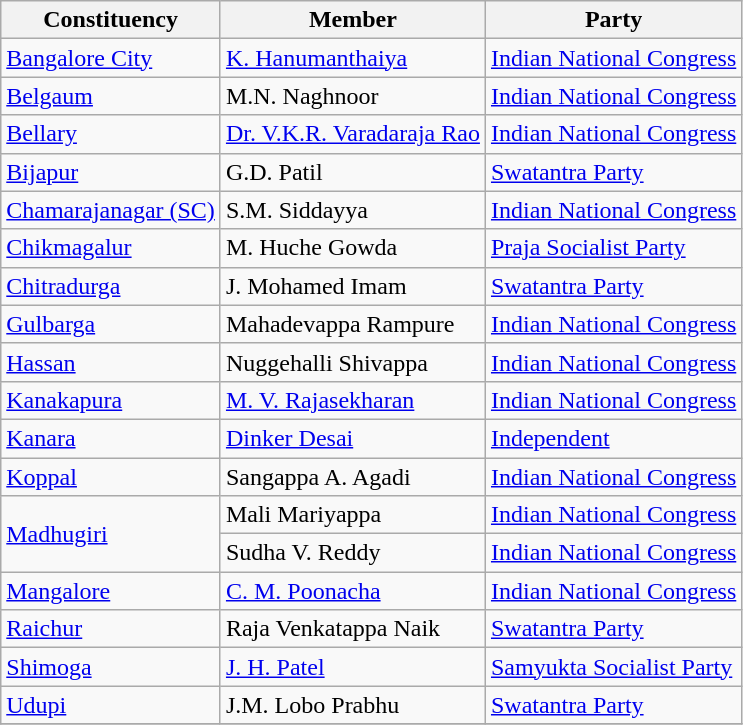<table class="wikitable sortable">
<tr>
<th>Constituency</th>
<th>Member</th>
<th>Party</th>
</tr>
<tr>
<td><a href='#'>Bangalore City</a></td>
<td><a href='#'>K. Hanumanthaiya</a></td>
<td><a href='#'>Indian National Congress</a></td>
</tr>
<tr>
<td><a href='#'>Belgaum</a></td>
<td>M.N. Naghnoor</td>
<td><a href='#'>Indian National Congress</a></td>
</tr>
<tr>
<td><a href='#'>Bellary</a></td>
<td><a href='#'>Dr. V.K.R. Varadaraja Rao</a></td>
<td><a href='#'>Indian National Congress</a></td>
</tr>
<tr>
<td><a href='#'>Bijapur</a></td>
<td>G.D. Patil</td>
<td><a href='#'>Swatantra Party</a></td>
</tr>
<tr>
<td><a href='#'>Chamarajanagar (SC)</a></td>
<td>S.M. Siddayya</td>
<td><a href='#'>Indian National Congress</a></td>
</tr>
<tr>
<td><a href='#'>Chikmagalur</a></td>
<td>M. Huche Gowda</td>
<td><a href='#'>Praja Socialist Party</a></td>
</tr>
<tr>
<td><a href='#'>Chitradurga</a></td>
<td>J. Mohamed Imam</td>
<td><a href='#'>Swatantra Party</a></td>
</tr>
<tr>
<td><a href='#'>Gulbarga</a></td>
<td>Mahadevappa Rampure</td>
<td><a href='#'>Indian National Congress</a></td>
</tr>
<tr>
<td><a href='#'>Hassan</a></td>
<td>Nuggehalli Shivappa</td>
<td><a href='#'>Indian National Congress</a></td>
</tr>
<tr>
<td><a href='#'>Kanakapura</a></td>
<td><a href='#'>M. V. Rajasekharan</a></td>
<td><a href='#'>Indian National Congress</a></td>
</tr>
<tr>
<td><a href='#'>Kanara</a></td>
<td><a href='#'>Dinker Desai</a></td>
<td><a href='#'>Independent</a></td>
</tr>
<tr>
<td><a href='#'>Koppal</a></td>
<td>Sangappa A. Agadi</td>
<td><a href='#'>Indian National Congress</a></td>
</tr>
<tr>
<td rowspan=2><a href='#'>Madhugiri</a></td>
<td>Mali Mariyappa</td>
<td><a href='#'>Indian National Congress</a></td>
</tr>
<tr>
<td>Sudha V. Reddy</td>
<td><a href='#'>Indian National Congress</a></td>
</tr>
<tr>
<td><a href='#'>Mangalore</a></td>
<td><a href='#'>C. M. Poonacha</a></td>
<td><a href='#'>Indian National Congress</a></td>
</tr>
<tr>
<td><a href='#'>Raichur</a></td>
<td>Raja Venkatappa Naik</td>
<td><a href='#'>Swatantra Party</a></td>
</tr>
<tr>
<td><a href='#'>Shimoga</a></td>
<td><a href='#'>J. H. Patel</a></td>
<td><a href='#'>Samyukta Socialist Party</a></td>
</tr>
<tr>
<td><a href='#'>Udupi</a></td>
<td>J.M. Lobo Prabhu</td>
<td><a href='#'>Swatantra Party</a></td>
</tr>
<tr>
</tr>
</table>
